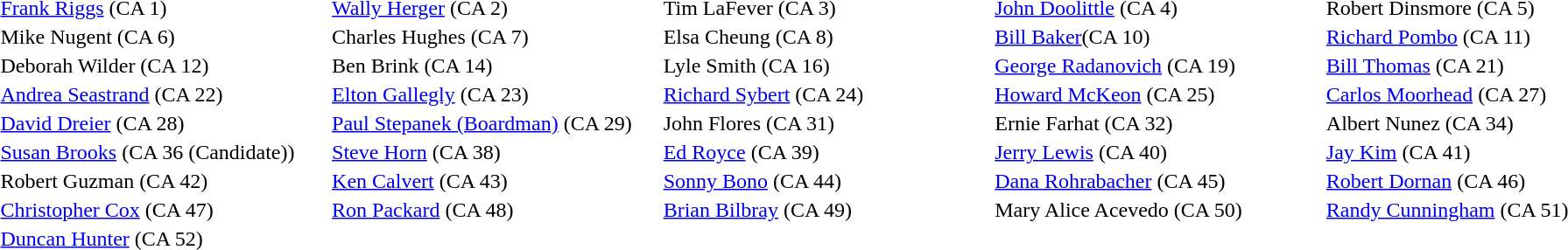<table width="100%">
<tr>
<td width="20%"><a href='#'>Frank Riggs</a> (CA 1)</td>
<td width="20%"><a href='#'>Wally Herger</a> (CA 2)</td>
<td width="20%">Tim LaFever (CA 3)</td>
<td width="20%"><a href='#'>John Doolittle</a> (CA 4)</td>
<td width="20%">Robert Dinsmore (CA 5)</td>
</tr>
<tr>
<td>Mike Nugent (CA 6)</td>
<td>Charles Hughes (CA 7)</td>
<td>Elsa Cheung (CA 8)</td>
<td><a href='#'>Bill Baker</a>(CA 10)</td>
<td><a href='#'>Richard Pombo</a> (CA 11)</td>
</tr>
<tr>
<td>Deborah Wilder (CA 12)</td>
<td>Ben Brink (CA 14)</td>
<td>Lyle Smith (CA 16)</td>
<td><a href='#'>George Radanovich</a> (CA 19)</td>
<td><a href='#'>Bill Thomas</a> (CA 21)</td>
</tr>
<tr>
<td><a href='#'>Andrea Seastrand</a> (CA 22)</td>
<td><a href='#'>Elton Gallegly</a> (CA 23)</td>
<td><a href='#'>Richard Sybert</a> (CA 24)</td>
<td><a href='#'>Howard McKeon</a> (CA 25)</td>
<td><a href='#'>Carlos Moorhead</a> (CA 27)</td>
</tr>
<tr>
<td><a href='#'>David Dreier</a> (CA 28)</td>
<td><a href='#'>Paul Stepanek (Boardman)</a> (CA 29)</td>
<td>John Flores (CA 31)</td>
<td>Ernie Farhat (CA 32)</td>
<td>Albert Nunez (CA 34)</td>
</tr>
<tr>
<td><a href='#'>Susan Brooks</a> (CA 36 (Candidate))</td>
<td><a href='#'>Steve Horn</a> (CA 38)</td>
<td><a href='#'>Ed Royce</a> (CA 39)</td>
<td><a href='#'>Jerry Lewis</a> (CA 40)</td>
<td><a href='#'>Jay Kim</a> (CA 41)</td>
</tr>
<tr>
<td>Robert Guzman (CA 42)</td>
<td><a href='#'>Ken Calvert</a> (CA 43)</td>
<td><a href='#'>Sonny Bono</a> (CA 44)</td>
<td><a href='#'>Dana Rohrabacher</a> (CA 45)</td>
<td><a href='#'>Robert Dornan</a> (CA 46)</td>
</tr>
<tr>
<td><a href='#'>Christopher Cox</a> (CA 47)</td>
<td><a href='#'>Ron Packard</a> (CA 48)</td>
<td><a href='#'>Brian Bilbray</a> (CA 49)</td>
<td>Mary Alice Acevedo (CA 50)</td>
<td><a href='#'>Randy Cunningham</a> (CA 51)</td>
</tr>
<tr>
<td><a href='#'>Duncan Hunter</a> (CA 52)</td>
</tr>
</table>
